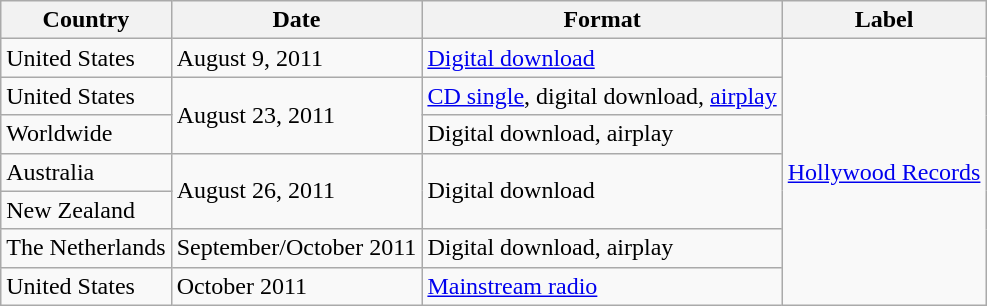<table class="wikitable plainrowheaders">
<tr>
<th scope="col">Country</th>
<th>Date</th>
<th>Format</th>
<th>Label</th>
</tr>
<tr>
<td>United States</td>
<td>August 9, 2011</td>
<td><a href='#'>Digital download</a></td>
<td rowspan="7"><a href='#'>Hollywood Records</a></td>
</tr>
<tr>
<td>United States</td>
<td rowspan="2">August 23, 2011</td>
<td><a href='#'>CD single</a>, digital download, <a href='#'>airplay</a></td>
</tr>
<tr>
<td>Worldwide</td>
<td>Digital download, airplay</td>
</tr>
<tr>
<td>Australia</td>
<td rowspan="2">August 26, 2011</td>
<td rowspan="2">Digital download</td>
</tr>
<tr>
<td>New Zealand</td>
</tr>
<tr>
<td>The Netherlands</td>
<td>September/October 2011</td>
<td>Digital download, airplay</td>
</tr>
<tr>
<td>United States</td>
<td>October 2011</td>
<td><a href='#'>Mainstream radio</a></td>
</tr>
</table>
